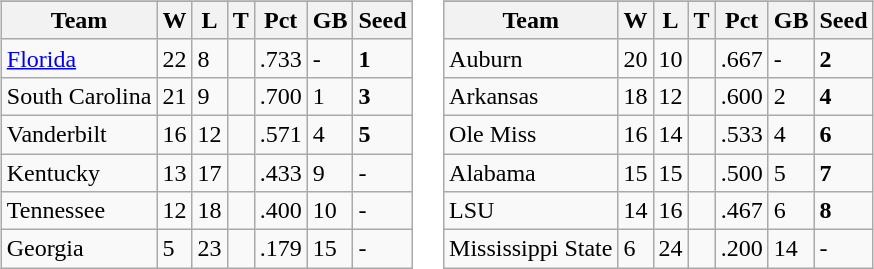<table>
<tr>
<td><br><table class="wikitable">
<tr>
</tr>
<tr>
<th>Team</th>
<th>W</th>
<th>L</th>
<th>T</th>
<th>Pct</th>
<th>GB</th>
<th>Seed</th>
</tr>
<tr>
<td><a href='#'>Florida</a></td>
<td>22</td>
<td>8</td>
<td></td>
<td>.733</td>
<td>-</td>
<td><strong>1</strong></td>
</tr>
<tr>
<td>South Carolina</td>
<td>21</td>
<td>9</td>
<td></td>
<td>.700</td>
<td>1</td>
<td><strong>3</strong></td>
</tr>
<tr>
<td>Vanderbilt</td>
<td>16</td>
<td>12</td>
<td></td>
<td>.571</td>
<td>4</td>
<td><strong>5</strong></td>
</tr>
<tr>
<td>Kentucky</td>
<td>13</td>
<td>17</td>
<td></td>
<td>.433</td>
<td>9</td>
<td>-</td>
</tr>
<tr>
<td>Tennessee</td>
<td>12</td>
<td>18</td>
<td></td>
<td>.400</td>
<td>10</td>
<td>-</td>
</tr>
<tr>
<td>Georgia</td>
<td>5</td>
<td>23</td>
<td></td>
<td>.179</td>
<td>15</td>
<td>-</td>
</tr>
</table>
</td>
<td><br><table class="wikitable">
<tr>
</tr>
<tr>
<th>Team</th>
<th>W</th>
<th>L</th>
<th>T</th>
<th>Pct</th>
<th>GB</th>
<th>Seed</th>
</tr>
<tr>
<td>Auburn</td>
<td>20</td>
<td>10</td>
<td></td>
<td>.667</td>
<td>-</td>
<td><strong>2</strong></td>
</tr>
<tr>
<td>Arkansas</td>
<td>18</td>
<td>12</td>
<td></td>
<td>.600</td>
<td>2</td>
<td><strong>4</strong></td>
</tr>
<tr>
<td>Ole Miss</td>
<td>16</td>
<td>14</td>
<td></td>
<td>.533</td>
<td>4</td>
<td><strong>6</strong></td>
</tr>
<tr>
<td>Alabama</td>
<td>15</td>
<td>15</td>
<td></td>
<td>.500</td>
<td>5</td>
<td><strong>7</strong></td>
</tr>
<tr>
<td>LSU</td>
<td>14</td>
<td>16</td>
<td></td>
<td>.467</td>
<td>6</td>
<td><strong>8</strong></td>
</tr>
<tr>
<td>Mississippi State</td>
<td>6</td>
<td>24</td>
<td></td>
<td>.200</td>
<td>14</td>
<td>-</td>
</tr>
</table>
</td>
</tr>
</table>
